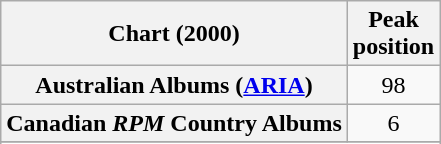<table class="wikitable sortable plainrowheaders">
<tr>
<th>Chart (2000)</th>
<th>Peak<br>position</th>
</tr>
<tr>
<th scope="row">Australian Albums (<a href='#'>ARIA</a>)</th>
<td align="center">98</td>
</tr>
<tr>
<th scope="row">Canadian <em>RPM</em> Country Albums</th>
<td align="center">6</td>
</tr>
<tr>
</tr>
<tr>
</tr>
<tr>
</tr>
<tr>
</tr>
</table>
